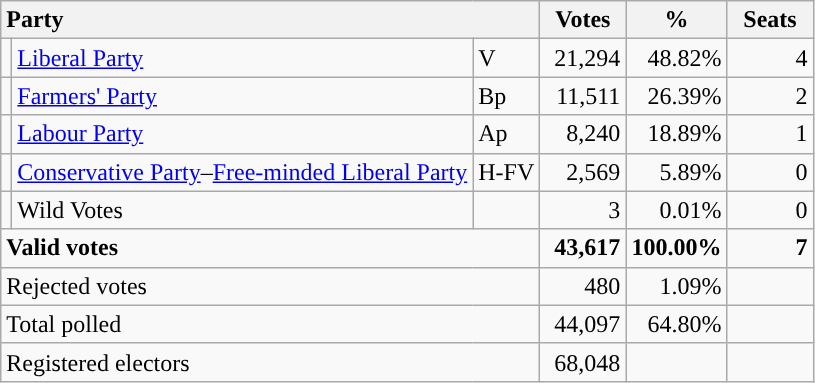<table class="wikitable" border="1" style="text-align:right;">
<tr>
<th style="text-align:left;" colspan=3>Party</th>
<th align=center width="50">Votes</th>
<th align=center width="50">%</th>
<th align=center width="50">Seats</th>
</tr>
<tr>
<td style="color:inherit;background:"></td>
<td align=left><a href='#'>Liberal Party</a></td>
<td align=left>V</td>
<td>21,294</td>
<td>48.82%</td>
<td>4</td>
</tr>
<tr>
<td style="color:inherit;background:"></td>
<td align=left><a href='#'>Farmers' Party</a></td>
<td align=left>Bp</td>
<td>11,511</td>
<td>26.39%</td>
<td>2</td>
</tr>
<tr>
<td style="color:inherit;background:"></td>
<td align=left><a href='#'>Labour Party</a></td>
<td align=left>Ap</td>
<td>8,240</td>
<td>18.89%</td>
<td>1</td>
</tr>
<tr>
<td></td>
<td align=left><a href='#'>Conservative Party</a>–<a href='#'>Free-minded Liberal Party</a></td>
<td align=left>H-FV</td>
<td>2,569</td>
<td>5.89%</td>
<td>0</td>
</tr>
<tr>
<td></td>
<td align=left>Wild Votes</td>
<td align=left></td>
<td>3</td>
<td>0.01%</td>
<td>0</td>
</tr>
<tr style="font-weight:bold">
<td align=left colspan=3>Valid votes</td>
<td>43,617</td>
<td>100.00%</td>
<td>7</td>
</tr>
<tr>
<td align=left colspan=3>Rejected votes</td>
<td>480</td>
<td>1.09%</td>
<td></td>
</tr>
<tr>
<td align=left colspan=3>Total polled</td>
<td>44,097</td>
<td>64.80%</td>
<td></td>
</tr>
<tr>
<td align=left colspan=3>Registered electors</td>
<td>68,048</td>
<td></td>
<td></td>
</tr>
</table>
